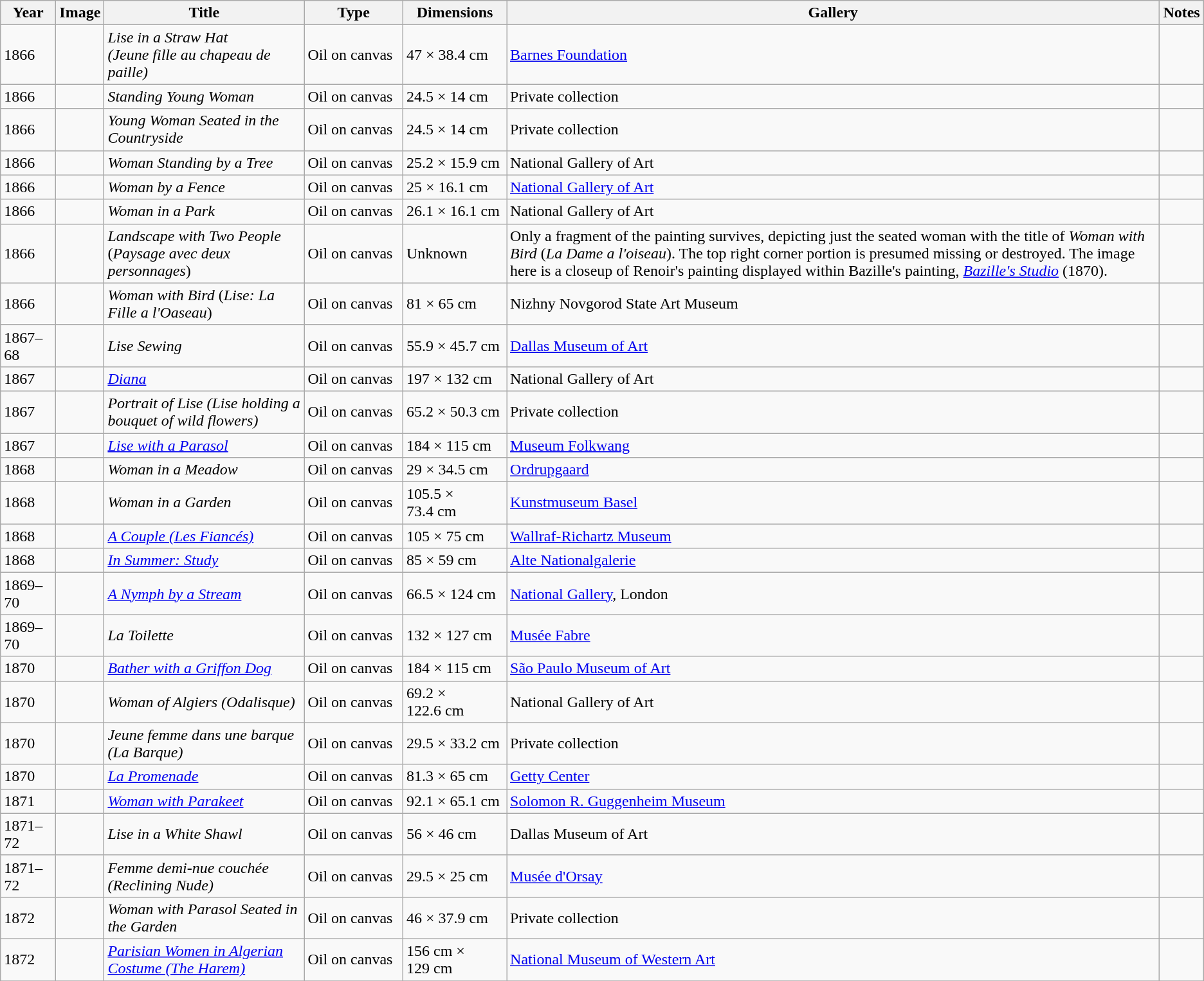<table class="wikitable sortable">
<tr>
<th style="width:50px">Year</th>
<th class="unsortable">Image</th>
<th style="width:200px">Title</th>
<th style="width:95px">Type</th>
<th style="width:100px">Dimensions</th>
<th>Gallery</th>
<th class="unsortable">Notes</th>
</tr>
<tr id="Table row 1">
<td>1866</td>
<td></td>
<td><em>Lise in a Straw Hat</em><br><em>(Jeune fille au chapeau de paille)</em></td>
<td>Oil on canvas</td>
<td>47 × 38.4 cm</td>
<td><a href='#'>Barnes Foundation</a></td>
<td></td>
</tr>
<tr id="Table row 2">
<td>1866</td>
<td></td>
<td><em>Standing Young Woman</em></td>
<td>Oil on canvas</td>
<td>24.5 × 14 cm</td>
<td>Private collection</td>
<td></td>
</tr>
<tr id="Table row 3">
<td>1866</td>
<td></td>
<td><em>Young Woman Seated in the Countryside</em></td>
<td>Oil on canvas</td>
<td>24.5 × 14 cm</td>
<td>Private collection</td>
<td></td>
</tr>
<tr id="Table row 4">
<td>1866</td>
<td></td>
<td><em>Woman Standing by a Tree</em></td>
<td>Oil on canvas</td>
<td>25.2 × 15.9 cm</td>
<td>National Gallery of Art</td>
<td></td>
</tr>
<tr id="Table row 5">
<td>1866</td>
<td></td>
<td><em>Woman by a Fence</em></td>
<td>Oil on canvas</td>
<td>25 × 16.1 cm</td>
<td><a href='#'>National Gallery of Art</a></td>
<td></td>
</tr>
<tr id="Table row 6">
<td>1866</td>
<td></td>
<td><em>Woman in a Park</em></td>
<td>Oil on canvas</td>
<td>26.1 × 16.1 cm</td>
<td>National Gallery of Art</td>
<td></td>
</tr>
<tr id="Table row 7">
<td>1866</td>
<td></td>
<td><em>Landscape with Two People</em> (<em>Paysage avec deux personnages</em>)</td>
<td>Oil on canvas</td>
<td>Unknown</td>
<td>Only a fragment of the painting survives, depicting just the seated woman with the title of <em>Woman with Bird</em> (<em>La Dame a l'oiseau</em>).  The top right corner portion is presumed missing or destroyed. The image here is a closeup of Renoir's painting displayed within Bazille's painting, <em><a href='#'>Bazille's Studio</a></em> (1870).</td>
<td></td>
</tr>
<tr id="Table row 8">
<td>1866</td>
<td></td>
<td><em>Woman with Bird</em> (<em>Lise: La Fille a l'Oaseau</em>)</td>
<td>Oil on canvas</td>
<td>81 × 65 cm</td>
<td>Nizhny Novgorod State Art Museum</td>
<td></td>
</tr>
<tr id="Table row 9">
<td>1867–68</td>
<td></td>
<td><em>Lise Sewing</em></td>
<td>Oil on canvas</td>
<td>55.9 × 45.7 cm</td>
<td><a href='#'>Dallas Museum of Art</a></td>
<td></td>
</tr>
<tr id="Table row 10">
<td>1867</td>
<td></td>
<td><em><a href='#'>Diana</a></em></td>
<td>Oil on canvas</td>
<td>197 × 132 cm</td>
<td>National Gallery of Art</td>
<td></td>
</tr>
<tr id="Table row 11">
<td>1867</td>
<td></td>
<td><em>Portrait of Lise (Lise holding a bouquet of wild flowers)</em></td>
<td>Oil on canvas</td>
<td>65.2 × 50.3 cm</td>
<td>Private collection</td>
<td></td>
</tr>
<tr id="Table row 12">
<td>1867</td>
<td></td>
<td><em><a href='#'>Lise with a Parasol</a></em></td>
<td>Oil on canvas</td>
<td>184 × 115 cm</td>
<td><a href='#'>Museum Folkwang</a></td>
<td></td>
</tr>
<tr id="Table row 13">
<td>1868</td>
<td></td>
<td><em>Woman in a Meadow</em></td>
<td>Oil on canvas</td>
<td>29 × 34.5 cm</td>
<td><a href='#'>Ordrupgaard</a></td>
<td></td>
</tr>
<tr id="Table row 14">
<td>1868</td>
<td></td>
<td><em>Woman in a Garden</em></td>
<td>Oil on canvas</td>
<td>105.5 × 73.4 cm</td>
<td><a href='#'>Kunstmuseum Basel</a></td>
<td></td>
</tr>
<tr id="Table row 15">
<td>1868</td>
<td></td>
<td><em><a href='#'>A Couple (Les Fiancés)</a></em></td>
<td>Oil on canvas</td>
<td>105 × 75 cm</td>
<td><a href='#'>Wallraf-Richartz Museum</a></td>
<td></td>
</tr>
<tr id="Table row 16">
<td>1868</td>
<td></td>
<td><em><a href='#'>In Summer: Study</a></em></td>
<td>Oil on canvas</td>
<td>85 × 59 cm</td>
<td><a href='#'>Alte Nationalgalerie</a></td>
<td></td>
</tr>
<tr id="Table row 17">
<td>1869–70</td>
<td></td>
<td><em><a href='#'>A Nymph by a Stream</a></em></td>
<td>Oil on canvas</td>
<td>66.5 × 124 cm</td>
<td><a href='#'>National Gallery</a>, London</td>
<td></td>
</tr>
<tr id="Table row 18">
<td>1869–70</td>
<td></td>
<td><em>La Toilette</em></td>
<td>Oil on canvas</td>
<td>132 × 127 cm</td>
<td><a href='#'>Musée Fabre</a></td>
<td></td>
</tr>
<tr id="Table row 19">
<td>1870</td>
<td></td>
<td><em><a href='#'>Bather with a Griffon Dog</a></em></td>
<td>Oil on canvas</td>
<td>184 × 115 cm</td>
<td><a href='#'>São Paulo Museum of Art</a></td>
<td></td>
</tr>
<tr id="Table row 20">
<td>1870</td>
<td></td>
<td><em>Woman of Algiers (Odalisque)</em></td>
<td>Oil on canvas</td>
<td>69.2 × 122.6 cm</td>
<td>National Gallery of Art</td>
<td></td>
</tr>
<tr id="Table row 21">
<td>1870</td>
<td></td>
<td><em>Jeune femme dans une barque (La Barque)</em></td>
<td>Oil on canvas</td>
<td>29.5 × 33.2 cm</td>
<td>Private collection</td>
<td></td>
</tr>
<tr id="Table row 22">
<td>1870</td>
<td></td>
<td><em><a href='#'>La Promenade</a></em></td>
<td>Oil on canvas</td>
<td>81.3 × 65 cm</td>
<td><a href='#'>Getty Center</a></td>
<td></td>
</tr>
<tr id="Table row 23">
<td>1871</td>
<td></td>
<td><em><a href='#'>Woman with Parakeet</a></em></td>
<td>Oil on canvas</td>
<td>92.1 × 65.1 cm</td>
<td><a href='#'>Solomon R. Guggenheim Museum</a></td>
<td></td>
</tr>
<tr id="Table row 24">
<td>1871–72</td>
<td></td>
<td><em>Lise in a White Shawl</em></td>
<td>Oil on canvas</td>
<td>56 × 46 cm</td>
<td>Dallas Museum of Art</td>
<td></td>
</tr>
<tr id="Table row 25">
<td>1871–72</td>
<td></td>
<td><em>Femme demi-nue couchée (Reclining Nude)</em></td>
<td>Oil on canvas</td>
<td>29.5 × 25 cm</td>
<td><a href='#'>Musée d'Orsay</a></td>
<td></td>
</tr>
<tr id="Table row 26">
<td>1872</td>
<td></td>
<td><em>Woman with Parasol Seated in the Garden</em></td>
<td>Oil on canvas</td>
<td>46 × 37.9 cm</td>
<td>Private collection</td>
<td></td>
</tr>
<tr id="Table row 27">
<td>1872</td>
<td></td>
<td><em><a href='#'>Parisian Women in Algerian Costume (The Harem)</a></em></td>
<td>Oil on canvas</td>
<td>156 cm × 129 cm</td>
<td><a href='#'>National Museum of Western Art</a></td>
<td></td>
</tr>
<tr>
</tr>
</table>
